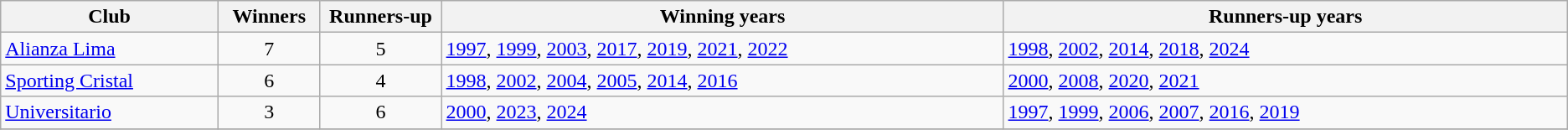<table class="wikitable sortable">
<tr>
<th scope=col width=200>Club</th>
<th scope=col width=80>Winners</th>
<th scope=col width=100>Runners-up</th>
<th scope=col class="unsortable" width=600>Winning years</th>
<th scope=col class="unsortable" width=600>Runners-up years</th>
</tr>
<tr>
<td><a href='#'>Alianza Lima</a></td>
<td align=center>7</td>
<td align=center>5</td>
<td><a href='#'>1997</a>, <a href='#'>1999</a>, <a href='#'>2003</a>, <a href='#'>2017</a>, <a href='#'>2019</a>, <a href='#'>2021</a>, <a href='#'>2022</a></td>
<td><a href='#'>1998</a>, <a href='#'>2002</a>, <a href='#'>2014</a>, <a href='#'>2018</a>, <a href='#'>2024</a></td>
</tr>
<tr>
<td><a href='#'>Sporting Cristal</a></td>
<td align=center>6</td>
<td align=center>4</td>
<td><a href='#'>1998</a>, <a href='#'>2002</a>, <a href='#'>2004</a>, <a href='#'>2005</a>, <a href='#'>2014</a>, <a href='#'>2016</a></td>
<td><a href='#'>2000</a>, <a href='#'>2008</a>, <a href='#'>2020</a>, <a href='#'>2021</a></td>
</tr>
<tr>
<td><a href='#'>Universitario</a></td>
<td align=center>3</td>
<td align=center>6</td>
<td><a href='#'>2000</a>, <a href='#'>2023</a>, <a href='#'>2024</a></td>
<td><a href='#'>1997</a>, <a href='#'>1999</a>, <a href='#'>2006</a>, <a href='#'>2007</a>, <a href='#'>2016</a>, <a href='#'>2019</a></td>
</tr>
<tr>
</tr>
</table>
